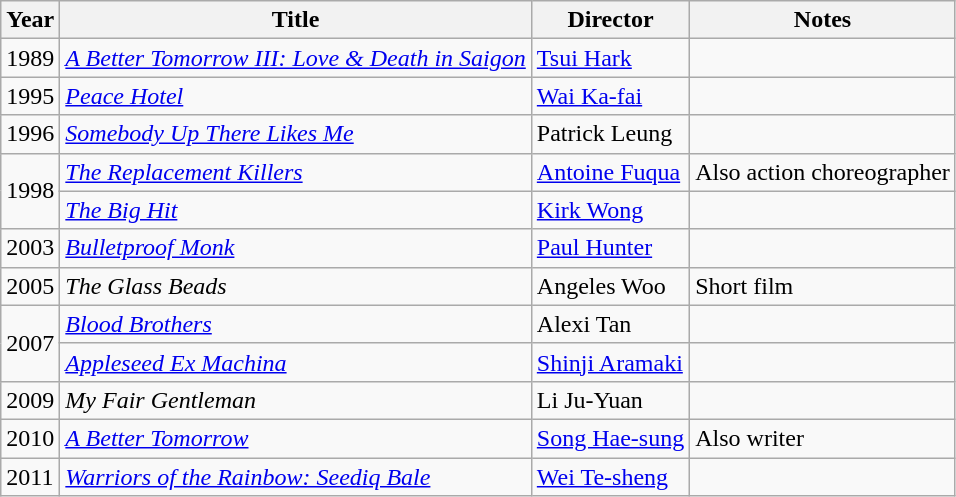<table class="wikitable">
<tr>
<th>Year</th>
<th>Title</th>
<th>Director</th>
<th>Notes</th>
</tr>
<tr>
<td>1989</td>
<td><em><a href='#'>A Better Tomorrow III: Love & Death in Saigon</a></em></td>
<td><a href='#'>Tsui Hark</a></td>
<td></td>
</tr>
<tr>
<td>1995</td>
<td><em><a href='#'>Peace Hotel</a></em></td>
<td><a href='#'>Wai Ka-fai</a></td>
<td></td>
</tr>
<tr>
<td>1996</td>
<td><em><a href='#'>Somebody Up There Likes Me</a></em></td>
<td>Patrick Leung</td>
<td></td>
</tr>
<tr>
<td rowspan="2">1998</td>
<td><em><a href='#'>The Replacement Killers</a></em></td>
<td><a href='#'>Antoine Fuqua</a></td>
<td>Also action choreographer</td>
</tr>
<tr>
<td><em><a href='#'>The Big Hit</a></em></td>
<td><a href='#'>Kirk Wong</a></td>
<td></td>
</tr>
<tr>
<td>2003</td>
<td><em><a href='#'>Bulletproof Monk</a></em></td>
<td><a href='#'>Paul Hunter</a></td>
<td></td>
</tr>
<tr>
<td>2005</td>
<td><em>The Glass Beads</em></td>
<td>Angeles Woo</td>
<td>Short film</td>
</tr>
<tr>
<td rowspan="2">2007</td>
<td><em><a href='#'>Blood Brothers</a></em></td>
<td>Alexi Tan</td>
<td></td>
</tr>
<tr>
<td><em><a href='#'>Appleseed Ex Machina</a></em></td>
<td><a href='#'>Shinji Aramaki</a></td>
<td></td>
</tr>
<tr>
<td>2009</td>
<td><em>My Fair Gentleman</em></td>
<td>Li Ju-Yuan</td>
<td></td>
</tr>
<tr>
<td>2010</td>
<td><em><a href='#'>A Better Tomorrow</a></em></td>
<td><a href='#'>Song Hae-sung</a></td>
<td>Also writer</td>
</tr>
<tr>
<td>2011</td>
<td><em><a href='#'>Warriors of the Rainbow: Seediq Bale</a></em></td>
<td><a href='#'>Wei Te-sheng</a></td>
<td></td>
</tr>
</table>
